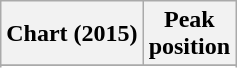<table class="wikitable sortable plainrowheaders">
<tr>
<th>Chart (2015)</th>
<th>Peak<br>position</th>
</tr>
<tr>
</tr>
<tr>
</tr>
<tr>
</tr>
<tr>
</tr>
<tr>
</tr>
</table>
